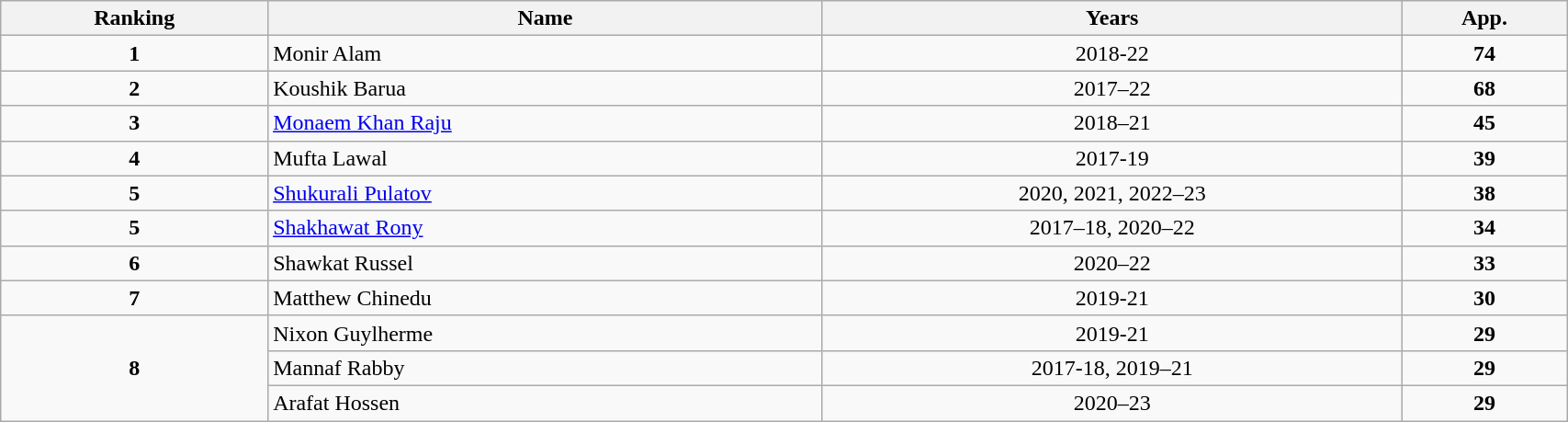<table class="wikitable sortable" style="text-align:center;width:90%">
<tr>
<th>Ranking</th>
<th>Name</th>
<th>Years</th>
<th>App.</th>
</tr>
<tr>
<td><strong>1</strong></td>
<td align="left"> Monir Alam</td>
<td>2018-22</td>
<td><strong>74</strong></td>
</tr>
<tr>
<td><strong>2</strong></td>
<td align="left"> Koushik Barua</td>
<td>2017–22</td>
<td><strong>68</strong></td>
</tr>
<tr>
<td><strong>3</strong></td>
<td align="left"> <a href='#'>Monaem Khan Raju</a></td>
<td>2018–21</td>
<td><strong>45</strong></td>
</tr>
<tr>
<td><strong>4</strong></td>
<td align="left"> Mufta Lawal</td>
<td>2017-19</td>
<td><strong>39</strong></td>
</tr>
<tr>
<td><strong>5</strong></td>
<td align="left"> <a href='#'>Shukurali Pulatov</a></td>
<td>2020, 2021, 2022–23</td>
<td><strong>38</strong></td>
</tr>
<tr>
<td><strong>5</strong></td>
<td align="left"> <a href='#'>Shakhawat Rony</a></td>
<td>2017–18, 2020–22</td>
<td><strong>34</strong></td>
</tr>
<tr>
<td><strong>6</strong></td>
<td align="left"> Shawkat Russel</td>
<td>2020–22</td>
<td><strong>33</strong></td>
</tr>
<tr>
<td><strong>7</strong></td>
<td align="left"> Matthew Chinedu</td>
<td>2019-21</td>
<td><strong>30</strong></td>
</tr>
<tr>
<td rowspan="3"><strong>8</strong></td>
<td align="left"> Nixon Guylherme</td>
<td>2019-21</td>
<td><strong>29</strong></td>
</tr>
<tr>
<td align="left"> Mannaf Rabby</td>
<td>2017-18, 2019–21</td>
<td><strong>29</strong></td>
</tr>
<tr>
<td align="left"> Arafat Hossen</td>
<td>2020–23</td>
<td><strong>29</strong></td>
</tr>
</table>
